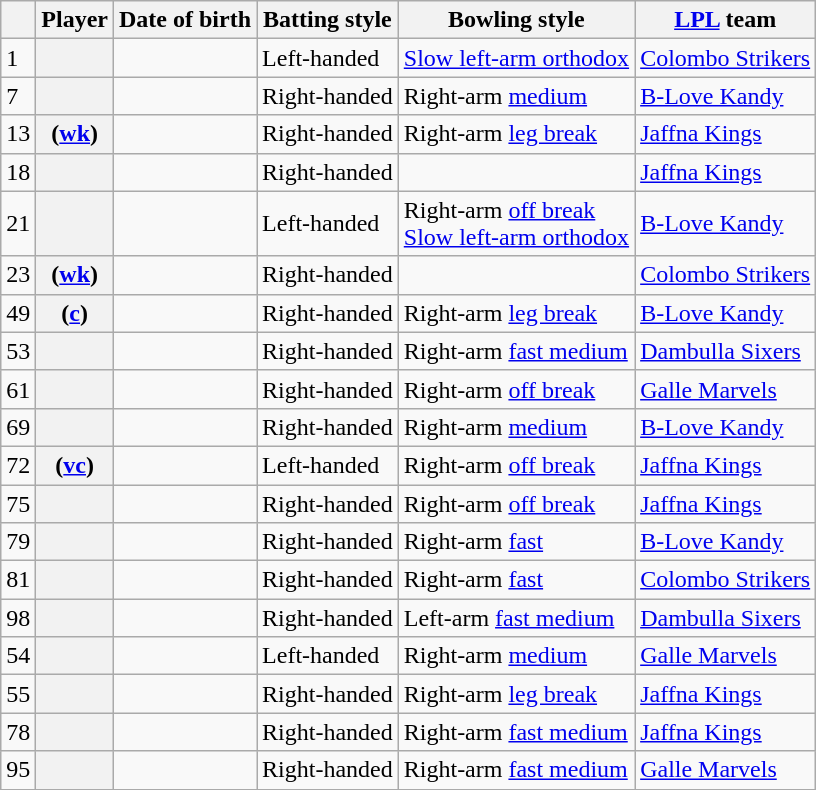<table class="wikitable sortable plainrowheaders">
<tr>
<th scope=col></th>
<th scope=col>Player</th>
<th scope=col>Date of birth</th>
<th scope=col>Batting style</th>
<th scope=col>Bowling style</th>
<th scope=col><a href='#'>LPL</a> team</th>
</tr>
<tr>
<td>1</td>
<th scope=row></th>
<td></td>
<td>Left-handed</td>
<td><a href='#'>Slow left-arm orthodox</a></td>
<td><a href='#'>Colombo Strikers</a></td>
</tr>
<tr>
<td>7</td>
<th scope=row></th>
<td></td>
<td>Right-handed</td>
<td>Right-arm <a href='#'>medium</a></td>
<td><a href='#'>B-Love Kandy</a></td>
</tr>
<tr>
<td>13</td>
<th scope=row> (<a href='#'>wk</a>)</th>
<td></td>
<td>Right-handed</td>
<td>Right-arm <a href='#'>leg break</a></td>
<td><a href='#'>Jaffna Kings</a></td>
</tr>
<tr>
<td>18</td>
<th scope=row></th>
<td></td>
<td>Right-handed</td>
<td></td>
<td><a href='#'>Jaffna Kings</a></td>
</tr>
<tr>
<td>21</td>
<th scope=row></th>
<td></td>
<td>Left-handed</td>
<td>Right-arm <a href='#'>off break</a><br><a href='#'>Slow left-arm orthodox</a></td>
<td><a href='#'>B-Love Kandy</a></td>
</tr>
<tr>
<td>23</td>
<th scope=row> (<a href='#'>wk</a>)</th>
<td></td>
<td>Right-handed</td>
<td></td>
<td><a href='#'>Colombo Strikers</a></td>
</tr>
<tr>
<td>49</td>
<th scope=row> (<a href='#'>c</a>)</th>
<td></td>
<td>Right-handed</td>
<td>Right-arm <a href='#'>leg break</a></td>
<td><a href='#'>B-Love Kandy</a></td>
</tr>
<tr>
<td>53</td>
<th scope=row></th>
<td></td>
<td>Right-handed</td>
<td>Right-arm <a href='#'>fast medium</a></td>
<td><a href='#'>Dambulla Sixers</a></td>
</tr>
<tr>
<td>61</td>
<th scope=row></th>
<td></td>
<td>Right-handed</td>
<td>Right-arm <a href='#'>off break</a></td>
<td><a href='#'>Galle Marvels</a></td>
</tr>
<tr>
<td>69</td>
<th scope=row></th>
<td></td>
<td>Right-handed</td>
<td>Right-arm <a href='#'>medium</a></td>
<td><a href='#'>B-Love Kandy</a></td>
</tr>
<tr>
<td>72</td>
<th scope=row> (<a href='#'>vc</a>)</th>
<td></td>
<td>Left-handed</td>
<td>Right-arm <a href='#'>off break</a></td>
<td><a href='#'>Jaffna Kings</a></td>
</tr>
<tr>
<td>75</td>
<th scope=row></th>
<td></td>
<td>Right-handed</td>
<td>Right-arm <a href='#'>off break</a></td>
<td><a href='#'>Jaffna Kings</a></td>
</tr>
<tr>
<td>79</td>
<th scope=row></th>
<td></td>
<td>Right-handed</td>
<td>Right-arm <a href='#'>fast</a></td>
<td><a href='#'>B-Love Kandy</a></td>
</tr>
<tr>
<td>81</td>
<th scope=row></th>
<td></td>
<td>Right-handed</td>
<td>Right-arm <a href='#'>fast</a></td>
<td><a href='#'>Colombo Strikers</a></td>
</tr>
<tr>
<td>98</td>
<th scope=row></th>
<td></td>
<td>Right-handed</td>
<td>Left-arm <a href='#'>fast medium</a></td>
<td><a href='#'>Dambulla Sixers</a></td>
</tr>
<tr>
<td>54</td>
<th scope=row></th>
<td></td>
<td>Left-handed</td>
<td>Right-arm <a href='#'>medium</a></td>
<td><a href='#'>Galle Marvels</a></td>
</tr>
<tr>
<td>55</td>
<th scope=row></th>
<td></td>
<td>Right-handed</td>
<td>Right-arm <a href='#'>leg break</a></td>
<td><a href='#'>Jaffna Kings</a></td>
</tr>
<tr>
<td>78</td>
<th scope=row></th>
<td></td>
<td>Right-handed</td>
<td>Right-arm <a href='#'>fast medium</a></td>
<td><a href='#'>Jaffna Kings</a></td>
</tr>
<tr>
<td>95</td>
<th scope=row></th>
<td></td>
<td>Right-handed</td>
<td>Right-arm <a href='#'>fast medium</a></td>
<td><a href='#'>Galle Marvels</a></td>
</tr>
</table>
